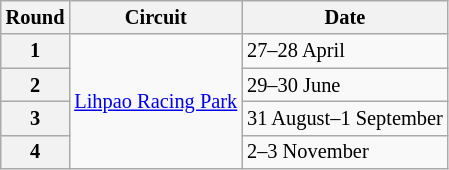<table class="wikitable" style="font-size:85%">
<tr>
<th>Round</th>
<th>Circuit</th>
<th>Date</th>
</tr>
<tr>
<th>1</th>
<td rowspan="4"> <a href='#'>Lihpao Racing Park</a></td>
<td>27–28 April</td>
</tr>
<tr>
<th>2</th>
<td>29–30 June</td>
</tr>
<tr>
<th>3</th>
<td>31 August–1 September</td>
</tr>
<tr>
<th>4</th>
<td>2–3 November</td>
</tr>
</table>
